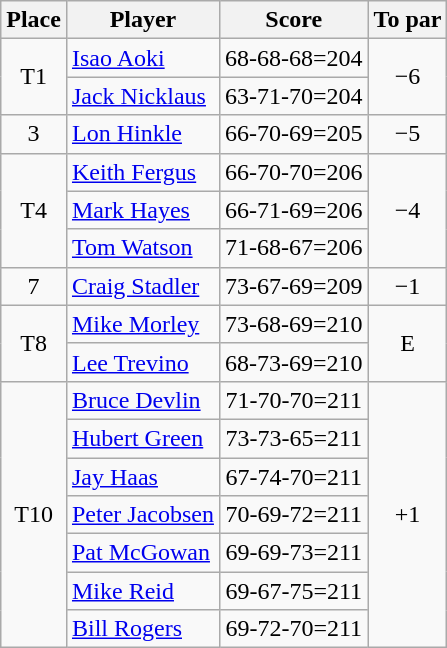<table class="wikitable">
<tr>
<th>Place</th>
<th>Player</th>
<th>Score</th>
<th>To par</th>
</tr>
<tr>
<td rowspan="2" align=center>T1</td>
<td> <a href='#'>Isao Aoki</a></td>
<td align=center>68-68-68=204</td>
<td rowspan="2" align=center>−6</td>
</tr>
<tr>
<td> <a href='#'>Jack Nicklaus</a></td>
<td align=center>63-71-70=204</td>
</tr>
<tr>
<td align=center>3</td>
<td> <a href='#'>Lon Hinkle</a></td>
<td align=center>66-70-69=205</td>
<td align=center>−5</td>
</tr>
<tr>
<td rowspan="3" align=center>T4</td>
<td> <a href='#'>Keith Fergus</a></td>
<td align=center>66-70-70=206</td>
<td rowspan="3" align=center>−4</td>
</tr>
<tr>
<td> <a href='#'>Mark Hayes</a></td>
<td align=center>66-71-69=206</td>
</tr>
<tr>
<td> <a href='#'>Tom Watson</a></td>
<td align=center>71-68-67=206</td>
</tr>
<tr>
<td align=center>7</td>
<td> <a href='#'>Craig Stadler</a></td>
<td align=center>73-67-69=209</td>
<td align=center>−1</td>
</tr>
<tr>
<td rowspan="2" align=center>T8</td>
<td> <a href='#'>Mike Morley</a></td>
<td align=center>73-68-69=210</td>
<td rowspan="2" align=center>E</td>
</tr>
<tr>
<td> <a href='#'>Lee Trevino</a></td>
<td align=center>68-73-69=210</td>
</tr>
<tr>
<td rowspan="7" align=center>T10</td>
<td> <a href='#'>Bruce Devlin</a></td>
<td align=center>71-70-70=211</td>
<td rowspan="7" align=center>+1</td>
</tr>
<tr>
<td> <a href='#'>Hubert Green</a></td>
<td align=center>73-73-65=211</td>
</tr>
<tr>
<td> <a href='#'>Jay Haas</a></td>
<td align=center>67-74-70=211</td>
</tr>
<tr>
<td> <a href='#'>Peter Jacobsen</a></td>
<td align=center>70-69-72=211</td>
</tr>
<tr>
<td> <a href='#'>Pat McGowan</a></td>
<td align=center>69-69-73=211</td>
</tr>
<tr>
<td> <a href='#'>Mike Reid</a></td>
<td align=center>69-67-75=211</td>
</tr>
<tr>
<td> <a href='#'>Bill Rogers</a></td>
<td align=center>69-72-70=211</td>
</tr>
</table>
